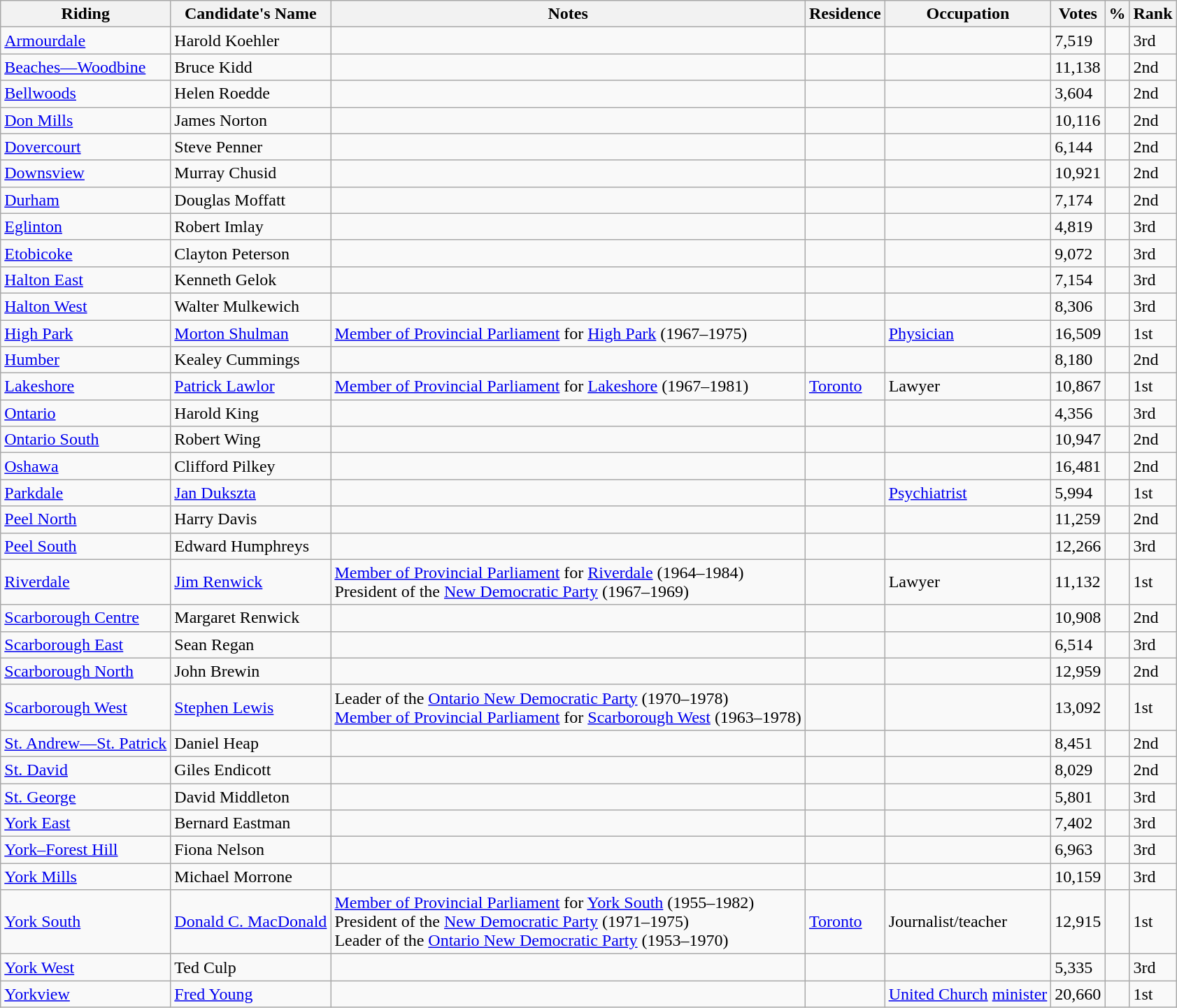<table class="wikitable sortable">
<tr>
<th>Riding<br></th>
<th>Candidate's Name</th>
<th>Notes</th>
<th>Residence</th>
<th>Occupation</th>
<th>Votes</th>
<th>%</th>
<th>Rank</th>
</tr>
<tr>
<td><a href='#'>Armourdale</a></td>
<td>Harold Koehler</td>
<td></td>
<td></td>
<td></td>
<td>7,519</td>
<td></td>
<td>3rd</td>
</tr>
<tr>
<td><a href='#'>Beaches—Woodbine</a></td>
<td>Bruce Kidd</td>
<td></td>
<td></td>
<td></td>
<td>11,138</td>
<td></td>
<td>2nd</td>
</tr>
<tr>
<td><a href='#'>Bellwoods</a></td>
<td>Helen Roedde</td>
<td></td>
<td></td>
<td></td>
<td>3,604</td>
<td></td>
<td>2nd</td>
</tr>
<tr>
<td><a href='#'>Don Mills</a></td>
<td>James Norton</td>
<td></td>
<td></td>
<td></td>
<td>10,116</td>
<td></td>
<td>2nd</td>
</tr>
<tr>
<td><a href='#'>Dovercourt</a></td>
<td>Steve Penner</td>
<td></td>
<td></td>
<td></td>
<td>6,144</td>
<td></td>
<td>2nd</td>
</tr>
<tr>
<td><a href='#'>Downsview</a></td>
<td>Murray Chusid</td>
<td></td>
<td></td>
<td></td>
<td>10,921</td>
<td></td>
<td>2nd</td>
</tr>
<tr>
<td><a href='#'>Durham</a></td>
<td>Douglas Moffatt</td>
<td></td>
<td></td>
<td></td>
<td>7,174</td>
<td></td>
<td>2nd</td>
</tr>
<tr>
<td><a href='#'>Eglinton</a></td>
<td>Robert Imlay</td>
<td></td>
<td></td>
<td></td>
<td>4,819</td>
<td></td>
<td>3rd</td>
</tr>
<tr>
<td><a href='#'>Etobicoke</a></td>
<td>Clayton Peterson</td>
<td></td>
<td></td>
<td></td>
<td>9,072</td>
<td></td>
<td>3rd</td>
</tr>
<tr>
<td><a href='#'>Halton East</a></td>
<td>Kenneth Gelok</td>
<td></td>
<td></td>
<td></td>
<td>7,154</td>
<td></td>
<td>3rd</td>
</tr>
<tr>
<td><a href='#'>Halton West</a></td>
<td>Walter Mulkewich</td>
<td></td>
<td></td>
<td></td>
<td>8,306</td>
<td></td>
<td>3rd</td>
</tr>
<tr>
<td><a href='#'>High Park</a></td>
<td><a href='#'>Morton Shulman</a></td>
<td><a href='#'>Member of Provincial Parliament</a> for <a href='#'>High Park</a> (1967–1975)</td>
<td></td>
<td><a href='#'>Physician</a></td>
<td>16,509</td>
<td></td>
<td>1st</td>
</tr>
<tr>
<td><a href='#'>Humber</a></td>
<td>Kealey Cummings</td>
<td></td>
<td></td>
<td></td>
<td>8,180</td>
<td></td>
<td>2nd</td>
</tr>
<tr>
<td><a href='#'>Lakeshore</a></td>
<td><a href='#'>Patrick Lawlor</a></td>
<td><a href='#'>Member of Provincial Parliament</a> for <a href='#'>Lakeshore</a> (1967–1981)</td>
<td><a href='#'>Toronto</a></td>
<td>Lawyer</td>
<td>10,867</td>
<td></td>
<td>1st</td>
</tr>
<tr>
<td><a href='#'>Ontario</a></td>
<td>Harold King</td>
<td></td>
<td></td>
<td></td>
<td>4,356</td>
<td></td>
<td>3rd</td>
</tr>
<tr>
<td><a href='#'>Ontario South</a></td>
<td>Robert Wing</td>
<td></td>
<td></td>
<td></td>
<td>10,947</td>
<td></td>
<td>2nd</td>
</tr>
<tr>
<td><a href='#'>Oshawa</a></td>
<td>Clifford Pilkey</td>
<td></td>
<td></td>
<td></td>
<td>16,481</td>
<td></td>
<td>2nd</td>
</tr>
<tr>
<td><a href='#'>Parkdale</a></td>
<td><a href='#'>Jan Dukszta</a></td>
<td></td>
<td></td>
<td><a href='#'>Psychiatrist</a></td>
<td>5,994</td>
<td></td>
<td>1st</td>
</tr>
<tr>
<td><a href='#'>Peel North</a></td>
<td>Harry Davis</td>
<td></td>
<td></td>
<td></td>
<td>11,259</td>
<td></td>
<td>2nd</td>
</tr>
<tr>
<td><a href='#'>Peel South</a></td>
<td>Edward Humphreys</td>
<td></td>
<td></td>
<td></td>
<td>12,266</td>
<td></td>
<td>3rd</td>
</tr>
<tr>
<td><a href='#'>Riverdale</a></td>
<td><a href='#'>Jim Renwick</a></td>
<td><a href='#'>Member of Provincial Parliament</a> for <a href='#'>Riverdale</a> (1964–1984) <br> President of the <a href='#'>New Democratic Party</a> (1967–1969)</td>
<td></td>
<td>Lawyer</td>
<td>11,132</td>
<td></td>
<td>1st</td>
</tr>
<tr>
<td><a href='#'>Scarborough Centre</a></td>
<td>Margaret Renwick</td>
<td></td>
<td></td>
<td></td>
<td>10,908</td>
<td></td>
<td>2nd</td>
</tr>
<tr>
<td><a href='#'>Scarborough East</a></td>
<td>Sean Regan</td>
<td></td>
<td></td>
<td></td>
<td>6,514</td>
<td></td>
<td>3rd</td>
</tr>
<tr>
<td><a href='#'>Scarborough North</a></td>
<td>John Brewin</td>
<td></td>
<td></td>
<td></td>
<td>12,959</td>
<td></td>
<td>2nd</td>
</tr>
<tr>
<td><a href='#'>Scarborough West</a></td>
<td><a href='#'>Stephen Lewis</a></td>
<td>Leader of the <a href='#'>Ontario New Democratic Party</a> (1970–1978) <br> <a href='#'>Member of Provincial Parliament</a> for <a href='#'>Scarborough West</a> (1963–1978)</td>
<td></td>
<td></td>
<td>13,092</td>
<td></td>
<td>1st</td>
</tr>
<tr>
<td><a href='#'>St. Andrew—St. Patrick</a></td>
<td>Daniel Heap</td>
<td></td>
<td></td>
<td></td>
<td>8,451</td>
<td></td>
<td>2nd</td>
</tr>
<tr>
<td><a href='#'>St. David</a></td>
<td>Giles Endicott</td>
<td></td>
<td></td>
<td></td>
<td>8,029</td>
<td></td>
<td>2nd</td>
</tr>
<tr>
<td><a href='#'>St. George</a></td>
<td>David Middleton</td>
<td></td>
<td></td>
<td></td>
<td>5,801</td>
<td></td>
<td>3rd</td>
</tr>
<tr>
<td><a href='#'>York East</a></td>
<td>Bernard Eastman</td>
<td></td>
<td></td>
<td></td>
<td>7,402</td>
<td></td>
<td>3rd</td>
</tr>
<tr>
<td><a href='#'>York–Forest Hill</a></td>
<td>Fiona Nelson</td>
<td></td>
<td></td>
<td></td>
<td>6,963</td>
<td></td>
<td>3rd</td>
</tr>
<tr>
<td><a href='#'>York Mills</a></td>
<td>Michael Morrone</td>
<td></td>
<td></td>
<td></td>
<td>10,159</td>
<td></td>
<td>3rd</td>
</tr>
<tr>
<td><a href='#'>York South</a></td>
<td><a href='#'>Donald C. MacDonald</a></td>
<td><a href='#'>Member of Provincial Parliament</a> for <a href='#'>York South</a> (1955–1982) <br> President of the <a href='#'>New Democratic Party</a> (1971–1975) <br> Leader of the <a href='#'>Ontario New Democratic Party</a> (1953–1970)</td>
<td><a href='#'>Toronto</a></td>
<td>Journalist/teacher</td>
<td>12,915</td>
<td></td>
<td>1st</td>
</tr>
<tr>
<td><a href='#'>York West</a></td>
<td>Ted Culp</td>
<td></td>
<td></td>
<td></td>
<td>5,335</td>
<td></td>
<td>3rd</td>
</tr>
<tr>
<td><a href='#'>Yorkview</a></td>
<td><a href='#'>Fred Young</a></td>
<td></td>
<td></td>
<td><a href='#'>United Church</a> <a href='#'>minister</a></td>
<td>20,660</td>
<td></td>
<td>1st</td>
</tr>
</table>
